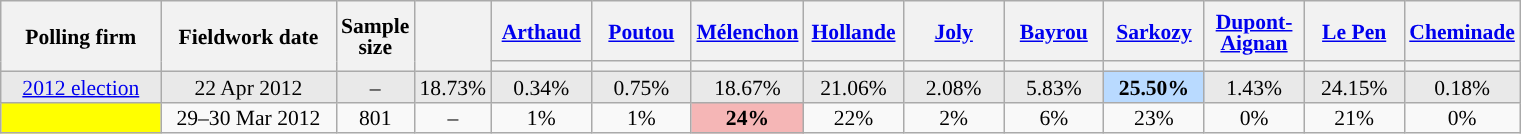<table class="wikitable sortable" style="text-align:center;font-size:90%;line-height:14px;">
<tr style="height:40px;">
<th style="width:100px;" rowspan="2">Polling firm</th>
<th style="width:110px;" rowspan="2">Fieldwork date</th>
<th style="width:35px;" rowspan="2">Sample<br>size</th>
<th style="width:30px;" rowspan="2"></th>
<th class="unsortable" style="width:60px;"><a href='#'>Arthaud</a><br></th>
<th class="unsortable" style="width:60px;"><a href='#'>Poutou</a><br></th>
<th class="unsortable" style="width:60px;"><a href='#'>Mélenchon</a><br></th>
<th class="unsortable" style="width:60px;"><a href='#'>Hollande</a><br></th>
<th class="unsortable" style="width:60px;"><a href='#'>Joly</a><br></th>
<th class="unsortable" style="width:60px;"><a href='#'>Bayrou</a><br></th>
<th class="unsortable" style="width:60px;"><a href='#'>Sarkozy</a><br></th>
<th class="unsortable" style="width:60px;"><a href='#'>Dupont-Aignan</a><br></th>
<th class="unsortable" style="width:60px;"><a href='#'>Le Pen</a><br></th>
<th class="unsortable" style="width:60px;"><a href='#'>Cheminade</a><br></th>
</tr>
<tr>
<th style="background:"></th>
<th style="background:"></th>
<th style="background:"></th>
<th style="background:"></th>
<th style="background:"></th>
<th style="background:"></th>
<th style="background:"></th>
<th style="background:"></th>
<th style="background:"></th>
<th style="background:"></th>
</tr>
<tr style="background:#E9E9E9;">
<td><a href='#'>2012 election</a></td>
<td data-sort-value="2012-04-22">22 Apr 2012</td>
<td>–</td>
<td>18.73%</td>
<td>0.34%</td>
<td>0.75%</td>
<td>18.67%</td>
<td>21.06%</td>
<td>2.08%</td>
<td>5.83%</td>
<td style="background:#B9DAFF;"><strong>25.50%</strong></td>
<td>1.43%</td>
<td>24.15%</td>
<td>0.18%</td>
</tr>
<tr>
<td style="background:yellow;"></td>
<td data-sort-value="2012-03-30">29–30 Mar 2012</td>
<td>801</td>
<td>–</td>
<td>1%</td>
<td>1%</td>
<td style="background:#F5B6B6;"><strong>24%</strong></td>
<td>22%</td>
<td>2%</td>
<td>6%</td>
<td>23%</td>
<td>0%</td>
<td>21%</td>
<td>0%</td>
</tr>
</table>
